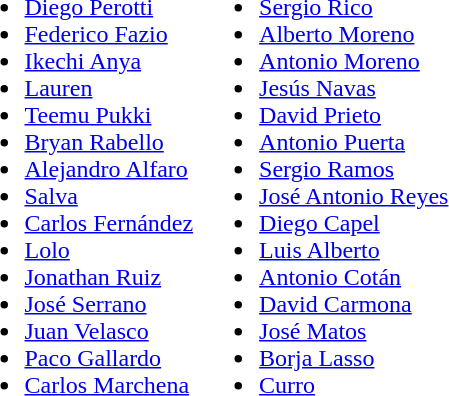<table>
<tr style="vertical-align: top;">
<td><br><ul><li> <a href='#'>Diego Perotti</a></li><li> <a href='#'>Federico Fazio</a></li><li> <a href='#'>Ikechi Anya</a></li><li> <a href='#'>Lauren</a></li><li> <a href='#'>Teemu Pukki</a></li><li> <a href='#'>Bryan Rabello</a></li><li> <a href='#'>Alejandro Alfaro</a></li><li> <a href='#'>Salva</a></li><li> <a href='#'>Carlos Fernández</a></li><li> <a href='#'>Lolo</a></li><li> <a href='#'>Jonathan Ruiz</a></li><li> <a href='#'>José Serrano</a></li><li> <a href='#'>Juan Velasco</a></li><li> <a href='#'>Paco Gallardo</a></li><li> <a href='#'>Carlos Marchena</a></li></ul></td>
<td><br><ul><li> <a href='#'>Sergio Rico</a></li><li> <a href='#'>Alberto Moreno</a></li><li> <a href='#'>Antonio Moreno</a></li><li> <a href='#'>Jesús Navas</a></li><li> <a href='#'>David Prieto</a></li><li> <a href='#'>Antonio Puerta</a></li><li> <a href='#'>Sergio Ramos</a></li><li> <a href='#'>José Antonio Reyes</a></li><li> <a href='#'>Diego Capel</a></li><li> <a href='#'>Luis Alberto</a></li><li> <a href='#'>Antonio Cotán</a></li><li> <a href='#'>David Carmona</a></li><li> <a href='#'>José Matos</a></li><li> <a href='#'>Borja Lasso</a></li><li> <a href='#'>Curro</a></li></ul></td>
</tr>
</table>
